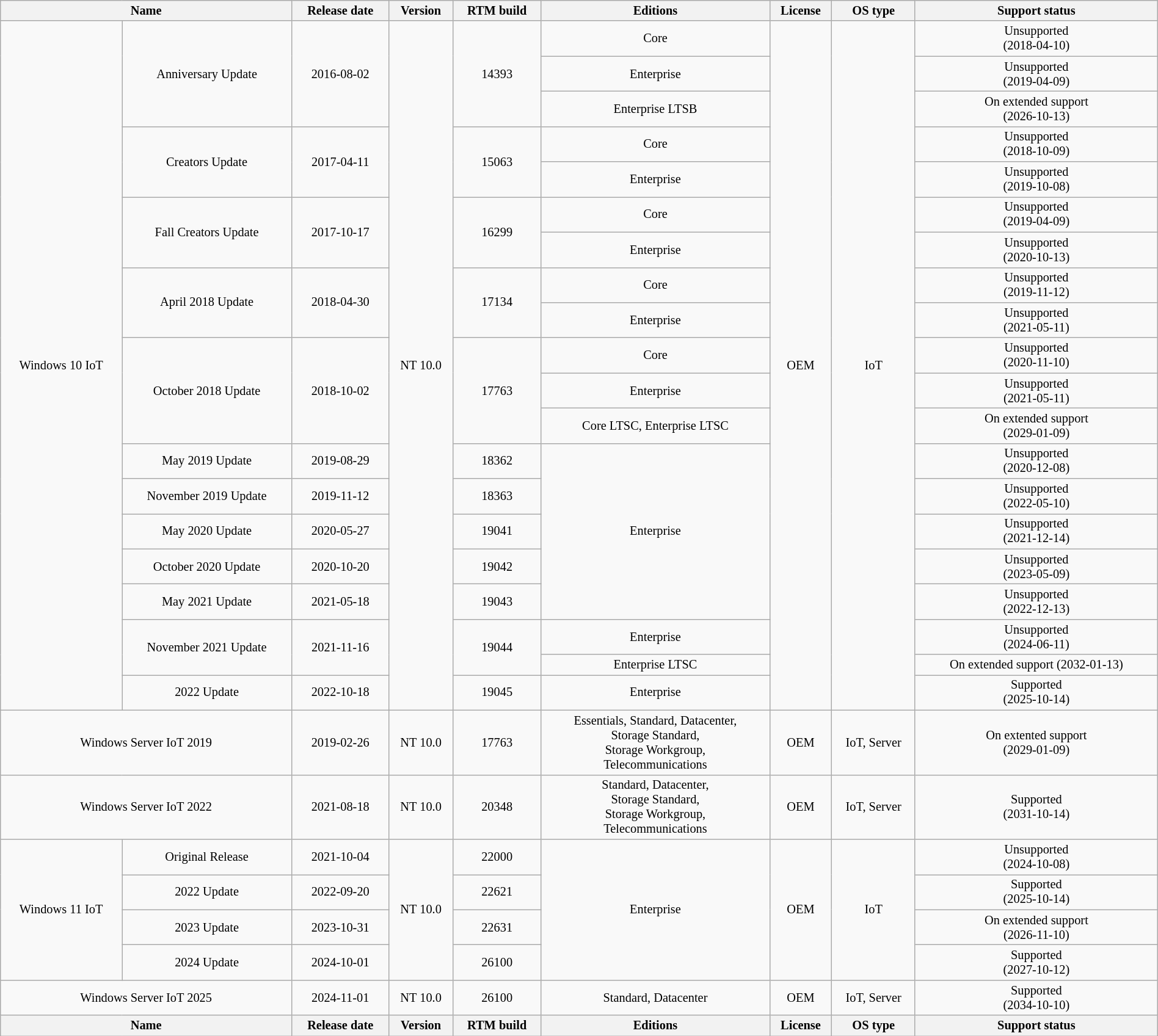<table class="wikitable sortable" style=font-size:85%;text-align:center;width:100%>
<tr>
<th colspan=2>Name</th>
<th>Release date</th>
<th>Version</th>
<th>RTM build</th>
<th>Editions</th>
<th>License</th>
<th>OS type</th>
<th>Support status</th>
</tr>
<tr>
<td rowspan=20>Windows 10 IoT</td>
<td rowspan=3>Anniversary Update</td>
<td rowspan=3>2016-08-02</td>
<td rowspan=20>NT 10.0</td>
<td rowspan=3>14393</td>
<td>Core</td>
<td rowspan=20>OEM</td>
<td rowspan=20>IoT</td>
<td>Unsupported<br>(2018-04-10)</td>
</tr>
<tr>
<td>Enterprise</td>
<td>Unsupported<br>(2019-04-09)</td>
</tr>
<tr>
<td>Enterprise LTSB</td>
<td>On extended support<br>(2026-10-13)</td>
</tr>
<tr>
<td rowspan=2>Creators Update</td>
<td rowspan=2>2017-04-11</td>
<td rowspan=2>15063</td>
<td>Core</td>
<td>Unsupported<br>(2018-10-09)</td>
</tr>
<tr>
<td>Enterprise</td>
<td>Unsupported<br>(2019-10-08)</td>
</tr>
<tr>
<td rowspan=2>Fall Creators Update</td>
<td rowspan=2>2017-10-17</td>
<td rowspan=2>16299</td>
<td>Core</td>
<td>Unsupported<br>(2019-04-09)</td>
</tr>
<tr>
<td>Enterprise</td>
<td>Unsupported<br>(2020-10-13)</td>
</tr>
<tr>
<td rowspan=2>April 2018 Update</td>
<td rowspan=2>2018-04-30</td>
<td rowspan=2>17134</td>
<td>Core</td>
<td>Unsupported<br>(2019-11-12)</td>
</tr>
<tr>
<td>Enterprise</td>
<td>Unsupported<br>(2021-05-11)</td>
</tr>
<tr>
<td rowspan=3>October 2018 Update</td>
<td rowspan=3>2018-10-02</td>
<td rowspan=3>17763</td>
<td>Core</td>
<td>Unsupported<br>(2020-11-10)</td>
</tr>
<tr>
<td>Enterprise</td>
<td>Unsupported<br>(2021-05-11)</td>
</tr>
<tr>
<td>Core LTSC, Enterprise LTSC</td>
<td>On extended support<br>(2029-01-09)</td>
</tr>
<tr>
<td>May 2019 Update</td>
<td>2019-08-29</td>
<td>18362</td>
<td rowspan=5>Enterprise</td>
<td>Unsupported<br>(2020-12-08)</td>
</tr>
<tr>
<td>November 2019 Update</td>
<td>2019-11-12</td>
<td>18363</td>
<td>Unsupported<br>(2022-05-10)</td>
</tr>
<tr>
<td>May 2020 Update</td>
<td>2020-05-27</td>
<td>19041</td>
<td>Unsupported<br>(2021-12-14)</td>
</tr>
<tr>
<td>October 2020 Update</td>
<td>2020-10-20</td>
<td>19042</td>
<td>Unsupported<br>(2023-05-09)</td>
</tr>
<tr>
<td>May 2021 Update</td>
<td>2021-05-18</td>
<td>19043</td>
<td>Unsupported<br>(2022-12-13)</td>
</tr>
<tr>
<td rowspan=2>November 2021 Update</td>
<td rowspan=2>2021-11-16</td>
<td rowspan=2>19044</td>
<td>Enterprise</td>
<td>Unsupported<br>(2024-06-11)</td>
</tr>
<tr>
<td>Enterprise LTSC</td>
<td>On extended support (2032-01-13)</td>
</tr>
<tr>
<td>2022 Update</td>
<td>2022-10-18</td>
<td>19045</td>
<td>Enterprise</td>
<td>Supported<br>(2025-10-14)</td>
</tr>
<tr>
<td colspan=2>Windows Server IoT 2019</td>
<td>2019-02-26</td>
<td>NT 10.0</td>
<td>17763</td>
<td>Essentials, Standard, Datacenter,<br>Storage Standard,<br>Storage Workgroup,<br>Telecommunications</td>
<td>OEM</td>
<td>IoT, Server</td>
<td>On extented support<br>(2029-01-09)</td>
</tr>
<tr>
<td colspan=2>Windows Server IoT 2022</td>
<td>2021-08-18</td>
<td>NT 10.0</td>
<td>20348</td>
<td>Standard, Datacenter,<br>Storage Standard,<br>Storage Workgroup,<br>Telecommunications</td>
<td>OEM</td>
<td>IoT, Server</td>
<td>Supported<br>(2031-10-14)</td>
</tr>
<tr>
<td rowspan=4>Windows 11 IoT</td>
<td>Original Release</td>
<td>2021-10-04</td>
<td rowspan=4>NT 10.0</td>
<td>22000</td>
<td rowspan=4>Enterprise</td>
<td rowspan=4>OEM</td>
<td rowspan=4>IoT</td>
<td>Unsupported<br>(2024-10-08)</td>
</tr>
<tr>
<td>2022 Update</td>
<td>2022-09-20</td>
<td>22621</td>
<td>Supported<br>(2025-10-14)</td>
</tr>
<tr>
<td>2023 Update</td>
<td>2023-10-31</td>
<td>22631</td>
<td>On extended support<br>(2026-11-10)</td>
</tr>
<tr>
<td>2024 Update</td>
<td>2024-10-01</td>
<td>26100</td>
<td>Supported<br>(2027-10-12)</td>
</tr>
<tr>
<td colspan=2>Windows Server IoT 2025</td>
<td>2024-11-01</td>
<td>NT 10.0</td>
<td>26100</td>
<td>Standard, Datacenter</td>
<td>OEM</td>
<td>IoT, Server</td>
<td>Supported<br>(2034-10-10)</td>
</tr>
<tr>
<th colspan=2>Name</th>
<th>Release date</th>
<th>Version</th>
<th>RTM build</th>
<th>Editions</th>
<th>License</th>
<th>OS type</th>
<th>Support status</th>
</tr>
</table>
